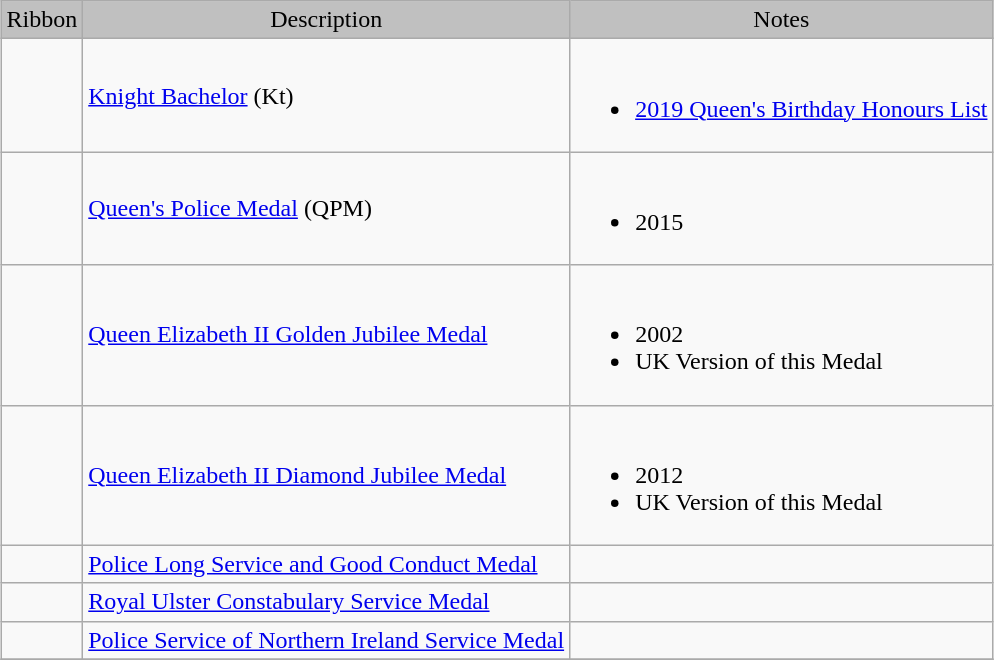<table class="wikitable" style="margin:1em auto;">
<tr style="background:silver;" align="center">
<td>Ribbon</td>
<td>Description</td>
<td>Notes</td>
</tr>
<tr>
<td></td>
<td><a href='#'>Knight Bachelor</a> (Kt)</td>
<td><br><ul><li><a href='#'>2019 Queen's Birthday Honours List</a></li></ul></td>
</tr>
<tr>
<td></td>
<td><a href='#'>Queen's Police Medal</a> (QPM)</td>
<td><br><ul><li>2015</li></ul></td>
</tr>
<tr>
<td></td>
<td><a href='#'>Queen Elizabeth II Golden Jubilee Medal</a></td>
<td><br><ul><li>2002</li><li>UK Version of this Medal</li></ul></td>
</tr>
<tr>
<td></td>
<td><a href='#'>Queen Elizabeth II Diamond Jubilee Medal</a></td>
<td><br><ul><li>2012</li><li>UK Version of this Medal</li></ul></td>
</tr>
<tr>
<td></td>
<td><a href='#'>Police Long Service and Good Conduct Medal</a></td>
<td></td>
</tr>
<tr>
<td></td>
<td><a href='#'>Royal Ulster Constabulary Service Medal</a></td>
<td></td>
</tr>
<tr>
<td></td>
<td><a href='#'>Police Service of Northern Ireland Service Medal</a></td>
<td></td>
</tr>
<tr>
</tr>
</table>
